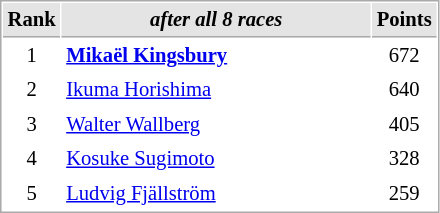<table cellspacing="1" cellpadding="3" style="border:1px solid #aaa; font-size:86%;">
<tr style="background:#e4e4e4;">
<th style="border-bottom:1px solid #aaa; width:10px;">Rank</th>
<th style="border-bottom:1px solid #aaa; width:200px;"><em>after all 8 races</em></th>
<th style="border-bottom:1px solid #aaa; width:20px;">Points</th>
</tr>
<tr>
<td align=center>1</td>
<td><strong> <a href='#'>Mikaël Kingsbury</a></strong></td>
<td align=center>672</td>
</tr>
<tr>
<td align=center>2</td>
<td> <a href='#'>Ikuma Horishima</a></td>
<td align=center>640</td>
</tr>
<tr>
<td align=center>3</td>
<td> <a href='#'>Walter Wallberg</a></td>
<td align=center>405</td>
</tr>
<tr>
<td align=center>4</td>
<td> <a href='#'>Kosuke Sugimoto</a></td>
<td align=center>328</td>
</tr>
<tr>
<td align=center>5</td>
<td> <a href='#'>Ludvig Fjällström</a></td>
<td align=center>259</td>
</tr>
</table>
